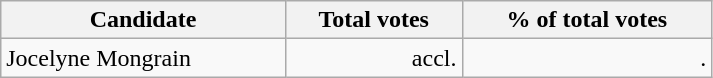<table class="wikitable" width="475">
<tr>
<th align="left">Candidate</th>
<th align="right">Total votes</th>
<th align="right">% of total votes</th>
</tr>
<tr>
<td align="left">Jocelyne Mongrain</td>
<td align="right">accl.</td>
<td align="right">.</td>
</tr>
</table>
